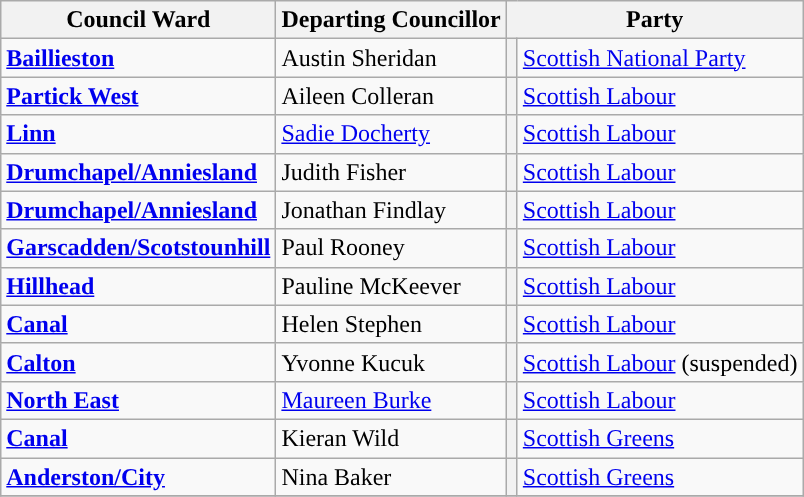<table class="wikitable sortable">
<tr>
<th>Council Ward</th>
<th>Departing Councillor</th>
<th colspan="2">Party</th>
</tr>
<tr>
<td><strong><a href='#'>Baillieston</a></strong></td>
<td>Austin Sheridan</td>
<th style="background-color: "></th>
<td><a href='#'>Scottish National Party</a></td>
</tr>
<tr>
<td><strong><a href='#'>Partick West</a></strong></td>
<td>Aileen Colleran</td>
<th style="background-color: "></th>
<td><a href='#'>Scottish Labour</a></td>
</tr>
<tr>
<td><strong><a href='#'>Linn</a></strong></td>
<td><a href='#'>Sadie Docherty</a></td>
<th style="background-color: "></th>
<td><a href='#'>Scottish Labour</a></td>
</tr>
<tr>
<td><strong><a href='#'>Drumchapel/Anniesland</a></strong></td>
<td>Judith Fisher</td>
<th style="background-color: "></th>
<td><a href='#'>Scottish Labour</a></td>
</tr>
<tr>
<td><strong><a href='#'>Drumchapel/Anniesland</a></strong></td>
<td>Jonathan Findlay</td>
<th style="background-color: "></th>
<td><a href='#'>Scottish Labour</a></td>
</tr>
<tr>
<td><strong><a href='#'>Garscadden/Scotstounhill</a></strong></td>
<td>Paul Rooney</td>
<th style="background-color: "></th>
<td><a href='#'>Scottish Labour</a></td>
</tr>
<tr>
<td><strong><a href='#'>Hillhead</a></strong></td>
<td>Pauline McKeever</td>
<th style="background-color: "></th>
<td><a href='#'>Scottish Labour</a></td>
</tr>
<tr>
<td><strong><a href='#'>Canal</a></strong></td>
<td>Helen Stephen</td>
<th style="background-color: "></th>
<td><a href='#'>Scottish Labour</a></td>
</tr>
<tr>
<td><strong><a href='#'>Calton</a></strong></td>
<td>Yvonne Kucuk</td>
<th style="background-color: "></th>
<td><a href='#'>Scottish Labour</a> (suspended)</td>
</tr>
<tr>
<td><strong><a href='#'>North East</a></strong></td>
<td><a href='#'>Maureen Burke</a></td>
<th style="background-color: "></th>
<td><a href='#'>Scottish Labour</a></td>
</tr>
<tr>
<td><strong><a href='#'>Canal</a></strong></td>
<td>Kieran Wild</td>
<th style="background-color: "></th>
<td><a href='#'>Scottish Greens</a></td>
</tr>
<tr>
<td><strong><a href='#'>Anderston/City</a></strong></td>
<td>Nina Baker</td>
<th style="background-color: "></th>
<td><a href='#'>Scottish Greens</a></td>
</tr>
<tr>
</tr>
</table>
